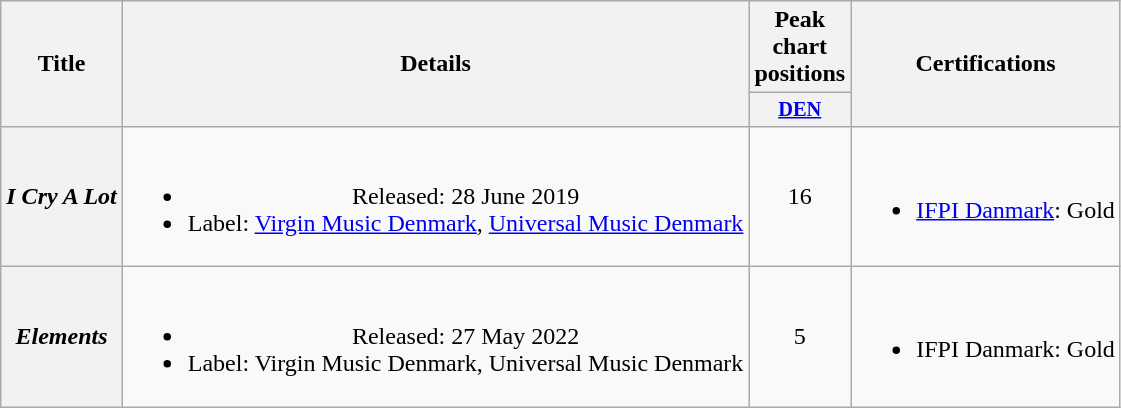<table class="wikitable plainrowheaders" style="text-align:center;">
<tr>
<th scope="col" rowspan="2">Title</th>
<th scope="col" rowspan="2">Details</th>
<th scope="col">Peak chart positions</th>
<th scope="col" rowspan="2">Certifications</th>
</tr>
<tr>
<th scope="col" style="width:3em;font-size:85%;"><a href='#'>DEN</a><br></th>
</tr>
<tr>
<th scope="row"><em>I Cry A Lot</em></th>
<td><br><ul><li>Released: 28 June 2019</li><li>Label: <a href='#'>Virgin Music Denmark</a>, <a href='#'>Universal Music Denmark</a></li></ul></td>
<td>16</td>
<td><br><ul><li><a href='#'>IFPI Danmark</a>: Gold</li></ul></td>
</tr>
<tr>
<th scope="row"><em>Elements</em></th>
<td><br><ul><li>Released: 27 May 2022</li><li>Label: Virgin Music Denmark, Universal Music Denmark</li></ul></td>
<td>5</td>
<td><br><ul><li>IFPI Danmark: Gold</li></ul></td>
</tr>
</table>
